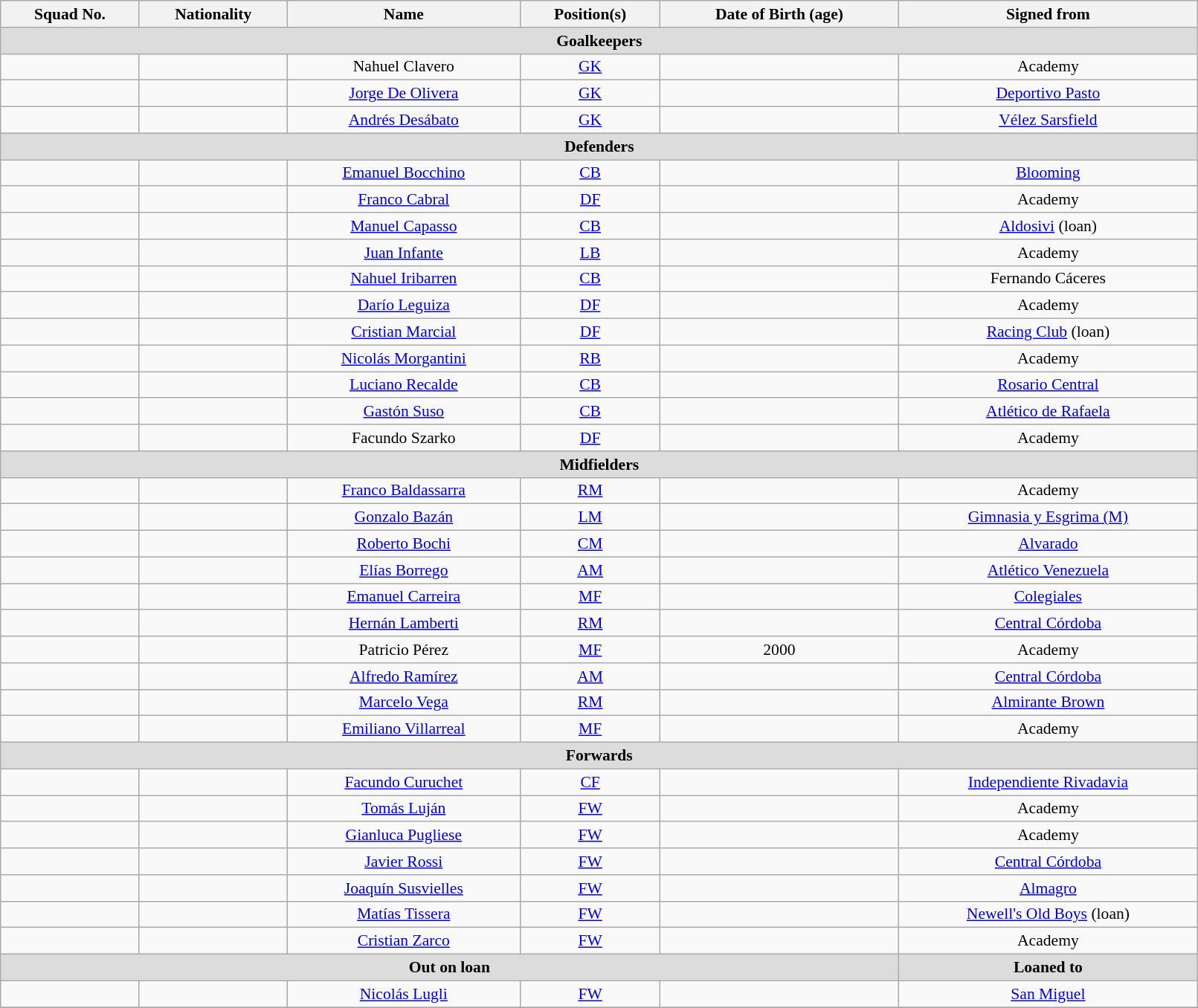<table class="wikitable sortable" style="text-align:center; font-size:90%; width:85%;">
<tr>
<th style="background:#; color:; text-align:center;">Squad No.</th>
<th style="background:#; color:; text-align:center;">Nationality</th>
<th style="background:#; color:; text-align:center;">Name</th>
<th style="background:#; color:; text-align:center;">Position(s)</th>
<th style="background:#; color:; text-align:center;">Date of Birth (age)</th>
<th style="background:#; color:; text-align:center;">Signed from</th>
</tr>
<tr>
<th colspan="6" style="background:#dcdcdc; text-align:center;">Goalkeepers</th>
</tr>
<tr>
<td></td>
<td></td>
<td>Nahuel Clavero</td>
<td><a href='#'>GK</a></td>
<td></td>
<td>Academy</td>
</tr>
<tr>
<td></td>
<td></td>
<td><a href='#'>Jorge De Olivera</a></td>
<td><a href='#'>GK</a></td>
<td></td>
<td> <a href='#'>Deportivo Pasto</a></td>
</tr>
<tr>
<td></td>
<td></td>
<td><a href='#'>Andrés Desábato</a></td>
<td><a href='#'>GK</a></td>
<td></td>
<td> <a href='#'>Vélez Sarsfield</a></td>
</tr>
<tr>
<th colspan="7" style="background:#dcdcdc; text-align:center;">Defenders</th>
</tr>
<tr>
<td></td>
<td></td>
<td><a href='#'>Emanuel Bocchino</a></td>
<td><a href='#'>CB</a></td>
<td></td>
<td> <a href='#'>Blooming</a></td>
</tr>
<tr>
<td></td>
<td></td>
<td><a href='#'>Franco Cabral</a></td>
<td><a href='#'>DF</a></td>
<td></td>
<td>Academy</td>
</tr>
<tr>
<td></td>
<td></td>
<td><a href='#'>Manuel Capasso</a></td>
<td><a href='#'>CB</a></td>
<td></td>
<td> <a href='#'>Aldosivi</a> (loan)</td>
</tr>
<tr>
<td></td>
<td></td>
<td><a href='#'>Juan Infante</a></td>
<td><a href='#'>LB</a></td>
<td></td>
<td>Academy</td>
</tr>
<tr>
<td></td>
<td></td>
<td><a href='#'>Nahuel Iribarren</a></td>
<td><a href='#'>CB</a></td>
<td></td>
<td> Fernando Cáceres</td>
</tr>
<tr>
<td></td>
<td></td>
<td><a href='#'>Darío Leguiza</a></td>
<td><a href='#'>DF</a></td>
<td></td>
<td>Academy</td>
</tr>
<tr>
<td></td>
<td></td>
<td><a href='#'>Cristian Marcial</a></td>
<td><a href='#'>DF</a></td>
<td></td>
<td> <a href='#'>Racing Club</a> (loan)</td>
</tr>
<tr>
<td></td>
<td></td>
<td><a href='#'>Nicolás Morgantini</a></td>
<td><a href='#'>RB</a></td>
<td></td>
<td>Academy</td>
</tr>
<tr>
<td></td>
<td></td>
<td><a href='#'>Luciano Recalde</a></td>
<td><a href='#'>CB</a></td>
<td></td>
<td> <a href='#'>Rosario Central</a></td>
</tr>
<tr>
<td></td>
<td></td>
<td><a href='#'>Gastón Suso</a></td>
<td><a href='#'>CB</a></td>
<td></td>
<td> <a href='#'>Atlético de Rafaela</a></td>
</tr>
<tr>
<td></td>
<td></td>
<td>Facundo Szarko</td>
<td><a href='#'>DF</a></td>
<td></td>
<td>Academy</td>
</tr>
<tr>
<th colspan="7" style="background:#dcdcdc; text-align:center;">Midfielders</th>
</tr>
<tr>
<td></td>
<td></td>
<td><a href='#'>Franco Baldassarra</a></td>
<td><a href='#'>RM</a></td>
<td></td>
<td>Academy</td>
</tr>
<tr>
<td></td>
<td></td>
<td><a href='#'>Gonzalo Bazán</a></td>
<td><a href='#'>LM</a></td>
<td></td>
<td> <a href='#'>Gimnasia y Esgrima (M)</a></td>
</tr>
<tr>
<td></td>
<td></td>
<td><a href='#'>Roberto Bochi</a></td>
<td><a href='#'>CM</a></td>
<td></td>
<td> <a href='#'>Alvarado</a></td>
</tr>
<tr>
<td></td>
<td></td>
<td><a href='#'>Elías Borrego</a></td>
<td><a href='#'>AM</a></td>
<td></td>
<td> <a href='#'>Atlético Venezuela</a></td>
</tr>
<tr>
<td></td>
<td></td>
<td><a href='#'>Emanuel Carreira</a></td>
<td><a href='#'>MF</a></td>
<td></td>
<td> <a href='#'>Colegiales</a></td>
</tr>
<tr>
<td></td>
<td></td>
<td><a href='#'>Hernán Lamberti</a></td>
<td><a href='#'>RM</a></td>
<td></td>
<td> <a href='#'>Central Córdoba</a></td>
</tr>
<tr>
<td></td>
<td></td>
<td>Patricio Pérez</td>
<td><a href='#'>MF</a></td>
<td>2000</td>
<td>Academy</td>
</tr>
<tr>
<td></td>
<td></td>
<td><a href='#'>Alfredo Ramírez</a></td>
<td><a href='#'>AM</a></td>
<td></td>
<td> <a href='#'>Central Córdoba</a></td>
</tr>
<tr>
<td></td>
<td></td>
<td><a href='#'>Marcelo Vega</a></td>
<td><a href='#'>RM</a></td>
<td></td>
<td> <a href='#'>Almirante Brown</a></td>
</tr>
<tr>
<td></td>
<td></td>
<td><a href='#'>Emiliano Villarreal</a></td>
<td><a href='#'>MF</a></td>
<td></td>
<td>Academy</td>
</tr>
<tr>
<th colspan="7" style="background:#dcdcdc; text-align:center;">Forwards</th>
</tr>
<tr>
<td></td>
<td></td>
<td><a href='#'>Facundo Curuchet</a></td>
<td><a href='#'>CF</a></td>
<td></td>
<td> <a href='#'>Independiente Rivadavia</a></td>
</tr>
<tr>
<td></td>
<td></td>
<td><a href='#'>Tomás Luján</a></td>
<td><a href='#'>FW</a></td>
<td></td>
<td>Academy</td>
</tr>
<tr>
<td></td>
<td></td>
<td><a href='#'>Gianluca Pugliese</a></td>
<td><a href='#'>FW</a></td>
<td></td>
<td>Academy</td>
</tr>
<tr>
<td></td>
<td></td>
<td><a href='#'>Javier Rossi</a></td>
<td><a href='#'>FW</a></td>
<td></td>
<td> <a href='#'>Central Córdoba</a></td>
</tr>
<tr>
<td></td>
<td></td>
<td><a href='#'>Joaquín Susvielles</a></td>
<td><a href='#'>FW</a></td>
<td></td>
<td> <a href='#'>Almagro</a></td>
</tr>
<tr>
<td></td>
<td></td>
<td><a href='#'>Matías Tissera</a></td>
<td><a href='#'>FW</a></td>
<td></td>
<td> <a href='#'>Newell's Old Boys</a> (loan)</td>
</tr>
<tr>
<td></td>
<td></td>
<td><a href='#'>Cristian Zarco</a></td>
<td><a href='#'>FW</a></td>
<td></td>
<td>Academy</td>
</tr>
<tr>
<th colspan="5" style="background:#dcdcdc; text-align:center;">Out on loan</th>
<th colspan="1" style="background:#dcdcdc; text-align:center;">Loaned to</th>
</tr>
<tr>
<td></td>
<td></td>
<td><a href='#'>Nicolás Lugli</a></td>
<td><a href='#'>FW</a></td>
<td></td>
<td> <a href='#'>San Miguel</a></td>
</tr>
<tr>
</tr>
</table>
